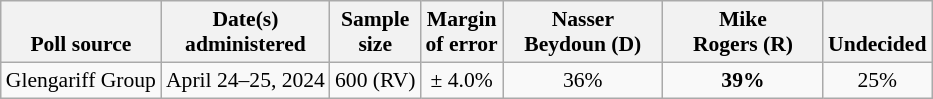<table class="wikitable" style="font-size:90%;text-align:center;">
<tr style="vertical-align:bottom">
<th>Poll source</th>
<th>Date(s)<br>administered</th>
<th>Sample<br>size</th>
<th>Margin<br>of error</th>
<th style="width:100px;">Nasser<br>Beydoun (D)</th>
<th style="width:100px;">Mike<br>Rogers (R)</th>
<th>Undecided</th>
</tr>
<tr>
<td style="text-align:left;">Glengariff Group</td>
<td>April 24–25, 2024</td>
<td>600 (RV)</td>
<td>± 4.0%</td>
<td>36%</td>
<td><strong>39%</strong></td>
<td>25%</td>
</tr>
</table>
